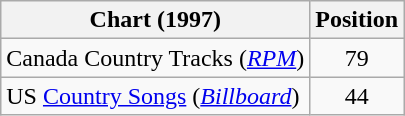<table class="wikitable sortable">
<tr>
<th scope="col">Chart (1997)</th>
<th scope="col">Position</th>
</tr>
<tr>
<td>Canada Country Tracks (<em><a href='#'>RPM</a></em>)</td>
<td align="center">79</td>
</tr>
<tr>
<td>US <a href='#'>Country Songs</a> (<em><a href='#'>Billboard</a></em>)</td>
<td align="center">44</td>
</tr>
</table>
